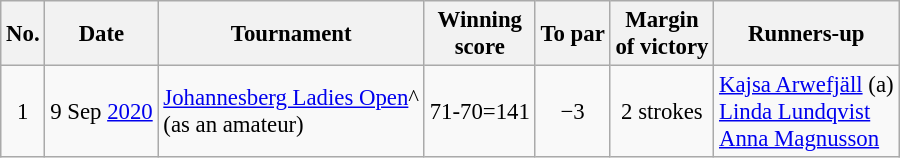<table class="wikitable" style="font-size:95%;">
<tr>
<th>No.</th>
<th>Date</th>
<th>Tournament</th>
<th>Winning<br>score</th>
<th>To par</th>
<th>Margin<br>of victory</th>
<th>Runners-up</th>
</tr>
<tr>
<td align=center>1</td>
<td align=right>9 Sep <a href='#'>2020</a></td>
<td><a href='#'>Johannesberg Ladies Open</a>^<br>(as an amateur)</td>
<td align=center>71-70=141</td>
<td align=center>−3</td>
<td align=center>2 strokes</td>
<td> <a href='#'>Kajsa Arwefjäll</a> (a)<br> <a href='#'>Linda Lundqvist</a><br> <a href='#'>Anna Magnusson</a></td>
</tr>
</table>
